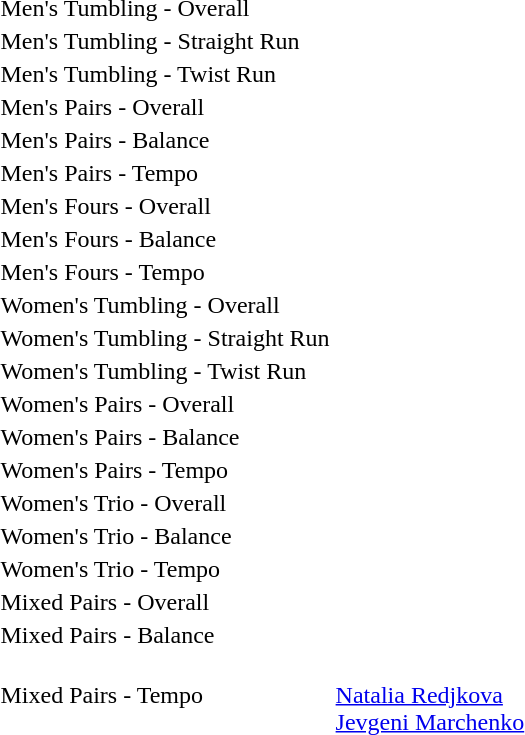<table>
<tr>
<td>Men's Tumbling - Overall</td>
<td></td>
<td></td>
<td></td>
</tr>
<tr>
<td>Men's Tumbling - Straight Run</td>
<td></td>
<td></td>
<td></td>
</tr>
<tr>
<td>Men's Tumbling - Twist Run</td>
<td></td>
<td></td>
<td></td>
</tr>
<tr>
<td>Men's Pairs - Overall</td>
<td></td>
<td></td>
<td></td>
</tr>
<tr>
<td>Men's Pairs - Balance</td>
<td></td>
<td></td>
<td></td>
</tr>
<tr>
<td>Men's Pairs - Tempo</td>
<td></td>
<td></td>
<td></td>
</tr>
<tr>
<td>Men's Fours - Overall</td>
<td></td>
<td></td>
<td></td>
</tr>
<tr>
<td>Men's Fours - Balance</td>
<td></td>
<td></td>
<td></td>
</tr>
<tr>
<td>Men's Fours - Tempo</td>
<td></td>
<td></td>
<td></td>
</tr>
<tr>
<td>Women's Tumbling - Overall</td>
<td></td>
<td></td>
<td></td>
</tr>
<tr>
<td>Women's Tumbling - Straight Run</td>
<td></td>
<td></td>
<td></td>
</tr>
<tr>
<td>Women's Tumbling - Twist Run</td>
<td></td>
<td></td>
<td></td>
</tr>
<tr>
<td>Women's Pairs - Overall</td>
<td></td>
<td></td>
<td></td>
</tr>
<tr>
<td>Women's Pairs - Balance</td>
<td></td>
<td></td>
<td></td>
</tr>
<tr>
<td>Women's Pairs - Tempo</td>
<td></td>
<td></td>
<td></td>
</tr>
<tr>
<td>Women's Trio - Overall</td>
<td></td>
<td></td>
<td></td>
</tr>
<tr>
<td>Women's Trio - Balance</td>
<td></td>
<td></td>
<td></td>
</tr>
<tr>
<td>Women's Trio - Tempo</td>
<td></td>
<td></td>
<td></td>
</tr>
<tr>
<td>Mixed Pairs - Overall</td>
<td></td>
<td></td>
<td></td>
</tr>
<tr>
<td>Mixed Pairs - Balance</td>
<td></td>
<td></td>
<td></td>
</tr>
<tr>
<td>Mixed Pairs - Tempo</td>
<td><br> <a href='#'>Natalia Redjkova</a><br><a href='#'>Jevgeni Marchenko</a></td>
<td></td>
<td></td>
</tr>
<tr>
</tr>
</table>
